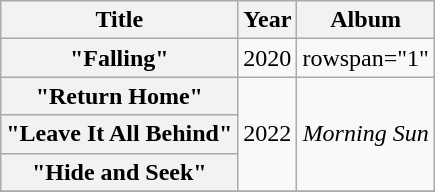<table class="wikitable plainrowheaders" style="text-align:center;">
<tr>
<th>Title</th>
<th>Year</th>
<th>Album</th>
</tr>
<tr>
<th scope="row">"Falling"</th>
<td rowspan="1">2020</td>
<td>rowspan="1" </td>
</tr>
<tr>
<th scope="row">"Return Home"</th>
<td rowspan="3">2022</td>
<td rowspan="3"><em>Morning Sun</em></td>
</tr>
<tr>
<th scope="row">"Leave It All Behind"</th>
</tr>
<tr>
<th scope="row">"Hide and Seek"</th>
</tr>
<tr>
</tr>
</table>
